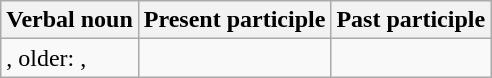<table class="wikitable">
<tr>
<th>Verbal noun</th>
<th>Present participle</th>
<th>Past participle</th>
</tr>
<tr>
<td>, older: , </td>
<td></td>
<td></td>
</tr>
</table>
